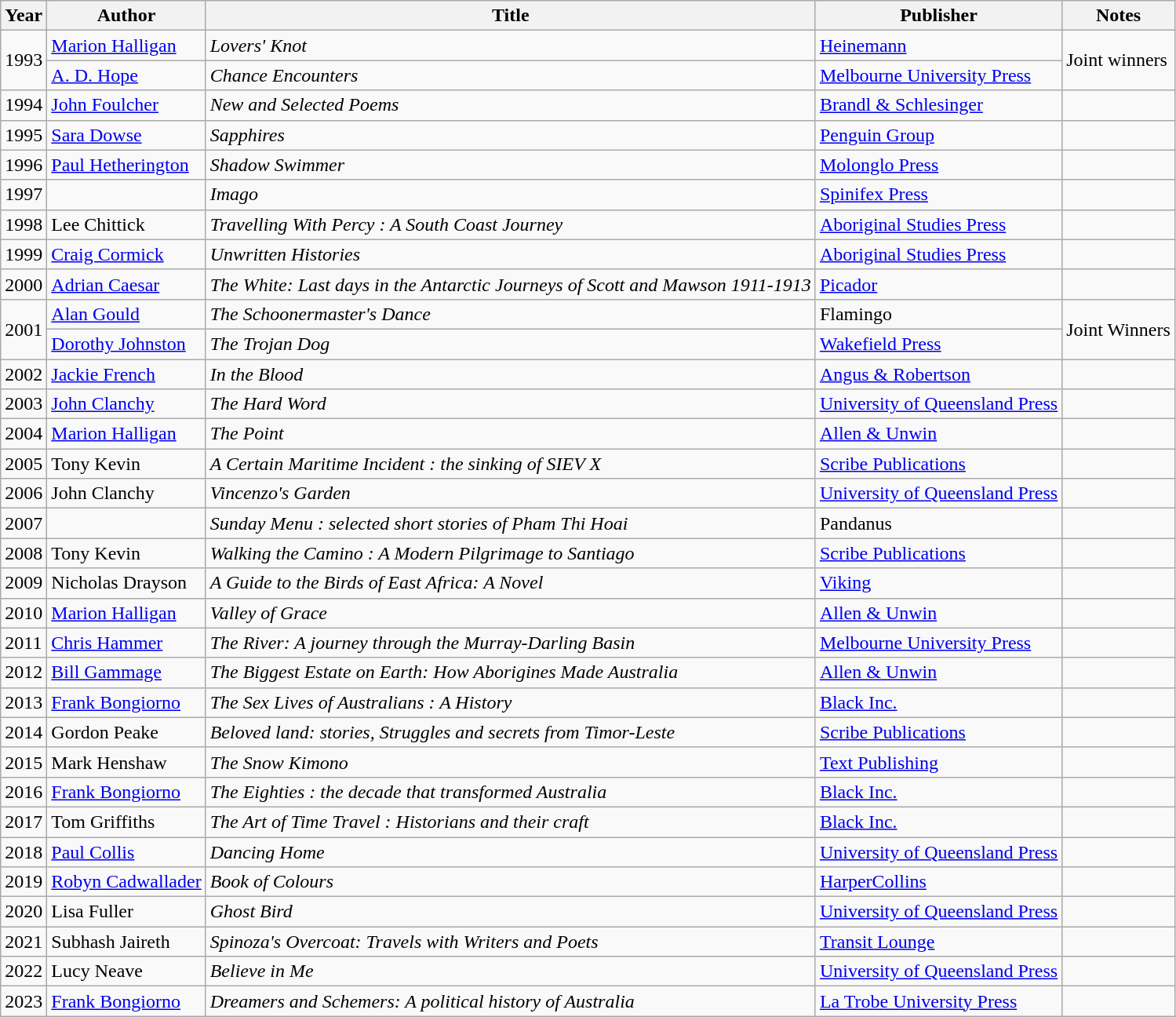<table class="wikitable sortable" width="%100">
<tr>
<th>Year</th>
<th><strong>Author</strong></th>
<th>Title</th>
<th>Publisher</th>
<th>Notes</th>
</tr>
<tr>
<td rowspan="2">1993</td>
<td><a href='#'>Marion Halligan</a></td>
<td><em>Lovers' Knot</em></td>
<td><a href='#'>Heinemann</a></td>
<td rowspan="2">Joint winners</td>
</tr>
<tr>
<td><a href='#'>A. D. Hope</a></td>
<td><em>Chance Encounters</em></td>
<td><a href='#'>Melbourne University Press</a></td>
</tr>
<tr>
<td>1994</td>
<td><a href='#'>John Foulcher</a></td>
<td><em>New and Selected Poems</em></td>
<td><a href='#'>Brandl & Schlesinger</a></td>
<td></td>
</tr>
<tr>
<td>1995</td>
<td><a href='#'>Sara Dowse</a></td>
<td><em>Sapphires</em></td>
<td><a href='#'>Penguin Group</a></td>
<td></td>
</tr>
<tr>
<td>1996</td>
<td><a href='#'>Paul Hetherington</a></td>
<td><em>Shadow Swimmer</em></td>
<td><a href='#'>Molonglo Press</a></td>
<td></td>
</tr>
<tr>
<td>1997</td>
<td></td>
<td><em>Imago</em></td>
<td><a href='#'>Spinifex Press</a></td>
<td></td>
</tr>
<tr>
<td>1998</td>
<td>Lee Chittick</td>
<td><em>Travelling With Percy : A South Coast Journey</em></td>
<td><a href='#'>Aboriginal Studies Press</a></td>
<td></td>
</tr>
<tr>
<td>1999</td>
<td><a href='#'>Craig Cormick</a></td>
<td><em>Unwritten Histories</em></td>
<td><a href='#'>Aboriginal Studies Press</a></td>
<td></td>
</tr>
<tr>
<td>2000</td>
<td><a href='#'>Adrian Caesar</a></td>
<td><em>The White: Last days in the Antarctic Journeys of Scott and Mawson 1911-1913</em></td>
<td><a href='#'>Picador</a></td>
<td></td>
</tr>
<tr>
<td rowspan="2">2001</td>
<td><a href='#'>Alan Gould</a></td>
<td><em>The Schoonermaster's Dance</em></td>
<td>Flamingo</td>
<td rowspan="2">Joint Winners</td>
</tr>
<tr>
<td><a href='#'>Dorothy Johnston</a></td>
<td><em>The Trojan Dog</em></td>
<td><a href='#'>Wakefield Press</a></td>
</tr>
<tr>
<td>2002</td>
<td><a href='#'>Jackie French</a></td>
<td><em>In the Blood</em></td>
<td><a href='#'>Angus & Robertson</a></td>
<td></td>
</tr>
<tr>
<td>2003</td>
<td><a href='#'>John Clanchy</a></td>
<td><em>The Hard Word</em></td>
<td><a href='#'>University of Queensland Press</a></td>
<td></td>
</tr>
<tr>
<td>2004</td>
<td><a href='#'>Marion Halligan</a></td>
<td><em>The Point</em></td>
<td><a href='#'>Allen & Unwin</a></td>
<td></td>
</tr>
<tr>
<td>2005</td>
<td>Tony Kevin</td>
<td><em>A Certain Maritime Incident : the sinking of SIEV X</em></td>
<td><a href='#'>Scribe Publications</a></td>
<td></td>
</tr>
<tr>
<td>2006</td>
<td>John Clanchy</td>
<td><em>Vincenzo's Garden</em></td>
<td><a href='#'>University of Queensland Press</a></td>
<td></td>
</tr>
<tr>
<td>2007</td>
<td></td>
<td><em>Sunday Menu : selected short stories of Pham Thi Hoai</em></td>
<td>Pandanus</td>
<td></td>
</tr>
<tr>
<td>2008</td>
<td>Tony Kevin</td>
<td><em>Walking the Camino : A Modern Pilgrimage to Santiago</em></td>
<td><a href='#'>Scribe Publications</a></td>
<td></td>
</tr>
<tr>
<td>2009</td>
<td>Nicholas Drayson</td>
<td><em>A Guide to the Birds of East Africa: A Novel </em> </td>
<td><a href='#'>Viking</a></td>
<td></td>
</tr>
<tr>
<td>2010</td>
<td><a href='#'>Marion Halligan</a></td>
<td><em>Valley of Grace</em></td>
<td><a href='#'>Allen & Unwin</a></td>
<td></td>
</tr>
<tr>
<td>2011</td>
<td><a href='#'>Chris Hammer</a></td>
<td><em>The River: A journey through the Murray-Darling Basin</em></td>
<td><a href='#'>Melbourne University Press</a></td>
<td></td>
</tr>
<tr>
<td>2012</td>
<td><a href='#'>Bill Gammage</a></td>
<td><em>The Biggest Estate on Earth: How Aborigines Made Australia</em></td>
<td><a href='#'>Allen & Unwin</a></td>
<td></td>
</tr>
<tr>
<td>2013</td>
<td><a href='#'>Frank Bongiorno</a></td>
<td><em>The Sex Lives of Australians : A History</em></td>
<td><a href='#'>Black Inc.</a></td>
<td></td>
</tr>
<tr>
<td>2014</td>
<td>Gordon Peake</td>
<td><em>Beloved land: stories, Struggles and secrets from Timor-Leste</em></td>
<td><a href='#'>Scribe Publications</a></td>
<td></td>
</tr>
<tr>
<td>2015</td>
<td>Mark Henshaw</td>
<td><em>The Snow Kimono</em></td>
<td><a href='#'>Text Publishing</a></td>
<td></td>
</tr>
<tr>
<td>2016</td>
<td><a href='#'>Frank Bongiorno</a></td>
<td><em>The Eighties : the decade that transformed Australia</em></td>
<td><a href='#'>Black Inc.</a></td>
<td></td>
</tr>
<tr>
<td>2017</td>
<td>Tom Griffiths</td>
<td><em>The Art of Time Travel : Historians and their craft</em></td>
<td><a href='#'>Black Inc.</a></td>
<td></td>
</tr>
<tr>
<td>2018</td>
<td><a href='#'>Paul Collis</a></td>
<td><em>Dancing Home</em></td>
<td><a href='#'>University of Queensland Press</a></td>
<td></td>
</tr>
<tr>
<td>2019</td>
<td><a href='#'>Robyn Cadwallader</a></td>
<td><em>Book of Colours</em></td>
<td><a href='#'>HarperCollins</a></td>
<td></td>
</tr>
<tr>
<td>2020</td>
<td>Lisa Fuller</td>
<td><em>Ghost Bird</em></td>
<td><a href='#'>University of Queensland Press</a></td>
<td></td>
</tr>
<tr>
<td>2021</td>
<td>Subhash Jaireth</td>
<td><em>Spinoza's Overcoat: Travels with Writers and Poets</em></td>
<td><a href='#'>Transit Lounge</a></td>
<td></td>
</tr>
<tr>
<td>2022</td>
<td>Lucy Neave</td>
<td><em>Believe in Me</em></td>
<td><a href='#'>University of Queensland Press</a></td>
<td></td>
</tr>
<tr>
<td>2023</td>
<td><a href='#'>Frank Bongiorno</a></td>
<td><em>Dreamers and Schemers: A political history of Australia</em></td>
<td><a href='#'>La Trobe University Press</a></td>
<td></td>
</tr>
</table>
